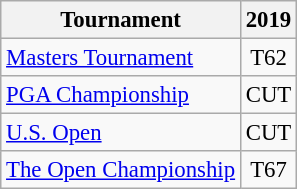<table class="wikitable" style="font-size:95%;text-align:center;">
<tr>
<th>Tournament</th>
<th>2019</th>
</tr>
<tr>
<td align=left><a href='#'>Masters Tournament</a></td>
<td>T62</td>
</tr>
<tr>
<td align=left><a href='#'>PGA Championship</a></td>
<td>CUT</td>
</tr>
<tr>
<td align=left><a href='#'>U.S. Open</a></td>
<td>CUT</td>
</tr>
<tr>
<td align=left><a href='#'>The Open Championship</a></td>
<td>T67</td>
</tr>
</table>
